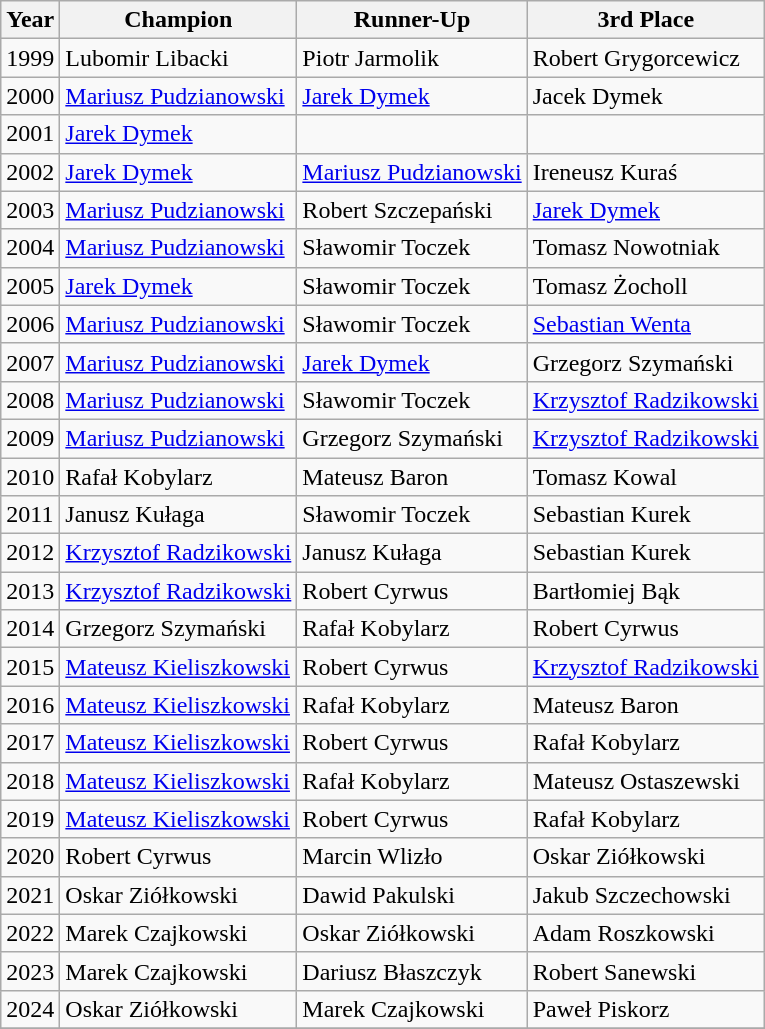<table class="wikitable">
<tr>
<th>Year</th>
<th>Champion</th>
<th>Runner-Up</th>
<th>3rd Place</th>
</tr>
<tr>
<td>1999</td>
<td> Lubomir Libacki</td>
<td> Piotr Jarmolik</td>
<td> Robert Grygorcewicz</td>
</tr>
<tr>
<td>2000</td>
<td> <a href='#'>Mariusz Pudzianowski</a></td>
<td> <a href='#'>Jarek Dymek</a></td>
<td> Jacek Dymek</td>
</tr>
<tr>
<td>2001</td>
<td> <a href='#'>Jarek Dymek</a></td>
<td></td>
<td></td>
</tr>
<tr>
<td>2002</td>
<td> <a href='#'>Jarek Dymek</a></td>
<td> <a href='#'>Mariusz Pudzianowski</a></td>
<td> Ireneusz Kuraś</td>
</tr>
<tr>
<td>2003</td>
<td> <a href='#'>Mariusz Pudzianowski</a></td>
<td> Robert Szczepański</td>
<td> <a href='#'>Jarek Dymek</a></td>
</tr>
<tr>
<td>2004</td>
<td> <a href='#'>Mariusz Pudzianowski</a></td>
<td> Sławomir Toczek</td>
<td> Tomasz Nowotniak</td>
</tr>
<tr>
<td>2005</td>
<td> <a href='#'>Jarek Dymek</a></td>
<td> Sławomir Toczek</td>
<td> Tomasz Żocholl</td>
</tr>
<tr>
<td>2006</td>
<td> <a href='#'>Mariusz Pudzianowski</a></td>
<td> Sławomir Toczek</td>
<td> <a href='#'>Sebastian Wenta</a></td>
</tr>
<tr>
<td>2007</td>
<td> <a href='#'>Mariusz Pudzianowski</a></td>
<td> <a href='#'>Jarek Dymek</a></td>
<td> Grzegorz Szymański</td>
</tr>
<tr>
<td>2008</td>
<td> <a href='#'>Mariusz Pudzianowski</a></td>
<td> Sławomir Toczek</td>
<td> <a href='#'>Krzysztof Radzikowski</a></td>
</tr>
<tr>
<td>2009</td>
<td> <a href='#'>Mariusz Pudzianowski</a></td>
<td> Grzegorz Szymański</td>
<td> <a href='#'>Krzysztof Radzikowski</a></td>
</tr>
<tr>
<td>2010</td>
<td> Rafał Kobylarz</td>
<td> Mateusz Baron</td>
<td> Tomasz Kowal</td>
</tr>
<tr>
<td>2011</td>
<td> Janusz Kułaga</td>
<td> Sławomir Toczek</td>
<td> Sebastian Kurek</td>
</tr>
<tr>
<td>2012</td>
<td> <a href='#'>Krzysztof Radzikowski</a></td>
<td> Janusz Kułaga</td>
<td> Sebastian Kurek</td>
</tr>
<tr>
<td>2013</td>
<td> <a href='#'>Krzysztof Radzikowski</a></td>
<td> Robert Cyrwus</td>
<td> Bartłomiej Bąk</td>
</tr>
<tr>
<td>2014</td>
<td> Grzegorz Szymański</td>
<td> Rafał Kobylarz</td>
<td> Robert Cyrwus</td>
</tr>
<tr>
<td>2015</td>
<td> <a href='#'>Mateusz Kieliszkowski</a></td>
<td> Robert Cyrwus</td>
<td> <a href='#'>Krzysztof Radzikowski</a></td>
</tr>
<tr>
<td>2016</td>
<td> <a href='#'>Mateusz Kieliszkowski</a></td>
<td> Rafał Kobylarz</td>
<td> Mateusz Baron</td>
</tr>
<tr>
<td>2017</td>
<td> <a href='#'>Mateusz Kieliszkowski</a></td>
<td> Robert Cyrwus</td>
<td> Rafał Kobylarz</td>
</tr>
<tr>
<td>2018</td>
<td> <a href='#'>Mateusz Kieliszkowski</a></td>
<td> Rafał Kobylarz</td>
<td> Mateusz Ostaszewski</td>
</tr>
<tr>
<td>2019</td>
<td> <a href='#'>Mateusz Kieliszkowski</a></td>
<td> Robert Cyrwus</td>
<td> Rafał Kobylarz</td>
</tr>
<tr>
<td>2020</td>
<td> Robert Cyrwus</td>
<td> Marcin Wlizło</td>
<td> Oskar Ziółkowski</td>
</tr>
<tr>
<td>2021</td>
<td> Oskar Ziółkowski</td>
<td> Dawid Pakulski</td>
<td> Jakub Szczechowski</td>
</tr>
<tr>
<td>2022</td>
<td> Marek Czajkowski</td>
<td> Oskar Ziółkowski</td>
<td> Adam Roszkowski</td>
</tr>
<tr>
<td>2023</td>
<td> Marek Czajkowski</td>
<td> Dariusz Błaszczyk</td>
<td> Robert Sanewski</td>
</tr>
<tr>
<td>2024</td>
<td> Oskar Ziółkowski</td>
<td> Marek Czajkowski</td>
<td> Paweł Piskorz</td>
</tr>
<tr>
</tr>
</table>
